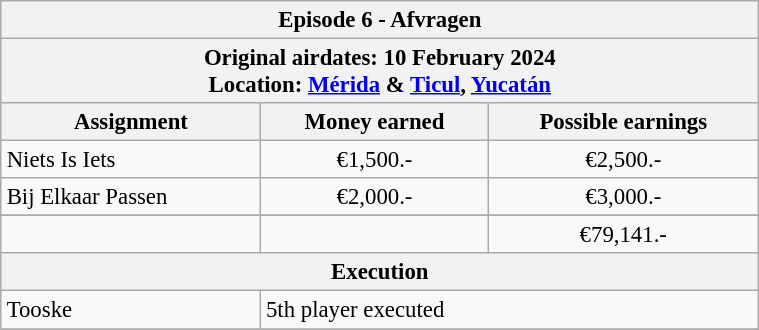<table class="wikitable" style="font-size: 95%; margin: 10px" align="right" width="40%">
<tr>
<th colspan=3>Episode 6 - Afvragen</th>
</tr>
<tr>
<th colspan=3>Original airdates: 10 February 2024<br>Location: <a href='#'>Mérida</a> & <a href='#'>Ticul</a>, <a href='#'>Yucatán</a></th>
</tr>
<tr>
<th>Assignment</th>
<th>Money earned</th>
<th>Possible earnings</th>
</tr>
<tr>
<td>Niets Is Iets</td>
<td align="center">€1,500.-</td>
<td align="center">€2,500.-</td>
</tr>
<tr>
<td>Bij Elkaar Passen</td>
<td align="center">€2,000.-</td>
<td align="center">€3,000.-</td>
</tr>
<tr>
</tr>
<tr>
<td><strong></strong></td>
<td align="center"><strong></strong></td>
<td align="center">€79,141.-</td>
</tr>
<tr>
<th colspan=3>Execution</th>
</tr>
<tr>
<td>Tooske</td>
<td colspan=2>5th player executed</td>
</tr>
<tr>
</tr>
</table>
